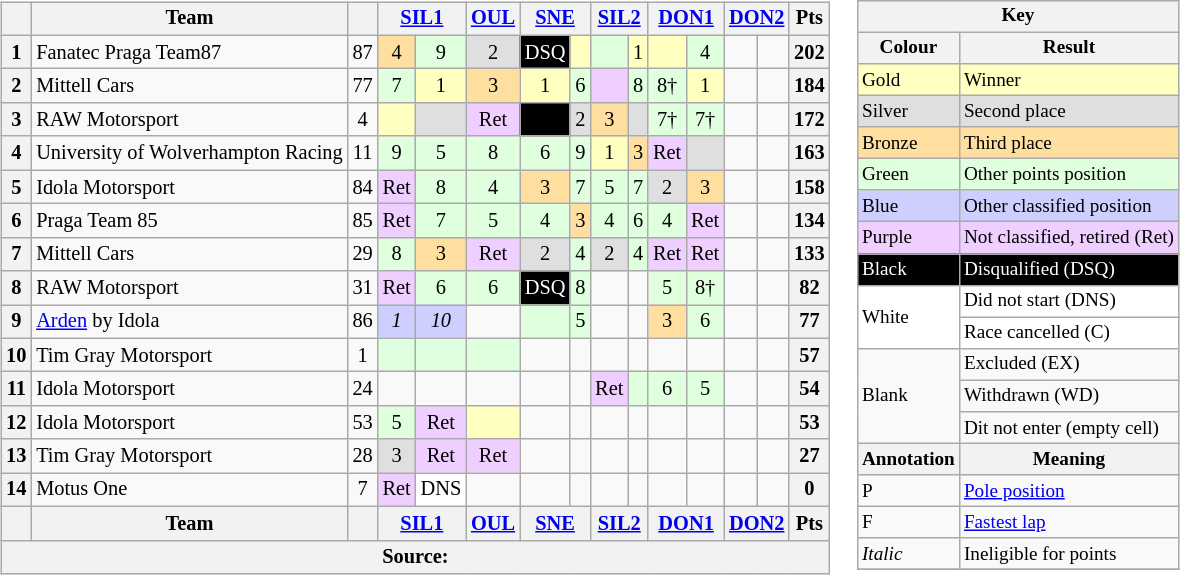<table>
<tr>
<td style="vertical-align:top; text-align:center"><br><table class="wikitable" style="font-size: 85%; text-align:center;">
<tr>
<th valign="middle"></th>
<th valign="middle">Team</th>
<th valign="middle"></th>
<th colspan="2"><a href='#'>SIL1</a></th>
<th><a href='#'>OUL</a></th>
<th colspan="2"><a href='#'>SNE</a></th>
<th colspan="2"><a href='#'>SIL2</a></th>
<th colspan="2"><a href='#'>DON1</a></th>
<th colspan="2"><a href='#'>DON2</a></th>
<th valign="middle">Pts</th>
</tr>
<tr>
<th>1</th>
<td align="left"> Fanatec Praga Team87</td>
<td>87</td>
<td style="background:#FFDF9F;">4</td>
<td style="background:#DFFFDF;">9</td>
<td style="background:#DFDFDF;">2</td>
<td style="background:#000000; color:white">DSQ</td>
<td style="background:#FFFFBF;"></td>
<td style="background:#DFFFDF;"></td>
<td style="background:#FFFFBF;">1</td>
<td style="background:#FFFFBF;"></td>
<td style="background:#DFFFDF;">4</td>
<td></td>
<td></td>
<th>202</th>
</tr>
<tr>
<th>2</th>
<td align="left"> Mittell Cars</td>
<td>77</td>
<td style="background:#DFFFDF;">7</td>
<td style="background:#FFFFBF;">1</td>
<td style="background:#FFDF9F;">3</td>
<td style="background:#FFFFBF;">1</td>
<td style="background:#DFFFDF;">6</td>
<td style="background:#EFCFFF;"></td>
<td style="background:#DFFFDF;">8</td>
<td style="background:#DFFFDF;">8†</td>
<td style="background:#FFFFBF;">1</td>
<td></td>
<td></td>
<th>184</th>
</tr>
<tr>
<th>3</th>
<td align="left"> RAW Motorsport</td>
<td>4</td>
<td style="background:#FFFFBF;"></td>
<td style="background:#DFDFDF;"></td>
<td style="background:#EFCFFF;">Ret</td>
<td style="background:#000000; color:white"></td>
<td style="background:#DFDFDF;">2</td>
<td style="background:#FFDF9F;">3</td>
<td style="background:#DFDFDF;"></td>
<td style="background:#DFFFDF;">7†</td>
<td style="background:#DFFFDF;">7†</td>
<td></td>
<td></td>
<th>172</th>
</tr>
<tr>
<th>4</th>
<td align="left"> University of Wolverhampton Racing</td>
<td>11</td>
<td style="background:#DFFFDF;">9</td>
<td style="background:#DFFFDF;">5</td>
<td style="background:#DFFFDF;">8</td>
<td style="background:#DFFFDF;">6</td>
<td style="background:#DFFFDF;">9</td>
<td style="background:#FFFFBF;">1</td>
<td style="background:#FFDF9F;">3</td>
<td style="background:#EFCFFF;">Ret</td>
<td style="background:#DFDFDF;"></td>
<td></td>
<td></td>
<th>163</th>
</tr>
<tr>
<th>5</th>
<td align="left"> Idola Motorsport</td>
<td>84</td>
<td style="background:#EFCFFF;">Ret</td>
<td style="background:#DFFFDF;">8</td>
<td style="background:#DFFFDF;">4</td>
<td style="background:#FFDF9F;">3</td>
<td style="background:#DFFFDF;">7</td>
<td style="background:#DFFFDF;">5</td>
<td style="background:#DFFFDF;">7</td>
<td style="background:#DFDFDF;">2</td>
<td style="background:#FFDF9F;">3</td>
<td></td>
<td></td>
<th>158</th>
</tr>
<tr>
<th>6</th>
<td align="left"> Praga Team 85</td>
<td>85</td>
<td style="background:#EFCFFF;">Ret</td>
<td style="background:#DFFFDF;">7</td>
<td style="background:#DFFFDF;">5</td>
<td style="background:#DFFFDF;">4</td>
<td style="background:#FFDF9F;">3</td>
<td style="background:#DFFFDF;">4</td>
<td style="background:#DFFFDF;">6</td>
<td style="background:#DFFFDF;">4</td>
<td style="background:#EFCFFF;">Ret</td>
<td></td>
<td></td>
<th>134</th>
</tr>
<tr>
<th>7</th>
<td align="left"> Mittell Cars</td>
<td>29</td>
<td style="background:#DFFFDF;">8</td>
<td style="background:#FFDF9F;">3</td>
<td style="background:#EFCFFF;">Ret</td>
<td style="background:#DFDFDF;">2</td>
<td style="background:#DFFFDF;">4</td>
<td style="background:#DFDFDF;">2</td>
<td style="background:#DFFFDF;">4</td>
<td style="background:#EFCFFF;">Ret</td>
<td style="background:#EFCFFF;">Ret</td>
<td></td>
<td></td>
<th>133</th>
</tr>
<tr>
<th>8</th>
<td align="left"> RAW Motorsport</td>
<td>31</td>
<td style="background:#EFCFFF;">Ret</td>
<td style="background:#DFFFDF;">6</td>
<td style="background:#DFFFDF;">6</td>
<td style="background:#000000; color:white">DSQ</td>
<td style="background:#DFFFDF;">8</td>
<td></td>
<td></td>
<td style="background:#DFFFDF;">5</td>
<td style="background:#DFFFDF;">8†</td>
<td></td>
<td></td>
<th>82</th>
</tr>
<tr>
<th>9</th>
<td align="left"> <a href='#'>Arden</a> by Idola</td>
<td>86</td>
<td style="background:#CFCFFF;"><em>1</em></td>
<td style="background:#CFCFFF;"><em>10</em></td>
<td></td>
<td style="background:#DFFFDF;"></td>
<td style="background:#DFFFDF;">5</td>
<td></td>
<td></td>
<td style="background:#FFDF9F;">3</td>
<td style="background:#DFFFDF;">6</td>
<td></td>
<td></td>
<th>77</th>
</tr>
<tr>
<th>10</th>
<td align="left"> Tim Gray Motorsport</td>
<td>1</td>
<td style="background:#DFFFDF;"></td>
<td style="background:#DFFFDF;"></td>
<td style="background:#DFFFDF;"></td>
<td></td>
<td></td>
<td></td>
<td></td>
<td></td>
<td></td>
<td></td>
<td></td>
<th>57</th>
</tr>
<tr>
<th>11</th>
<td align="left"> Idola Motorsport</td>
<td>24</td>
<td></td>
<td></td>
<td></td>
<td></td>
<td></td>
<td style="background:#EFCFFF;">Ret</td>
<td style="background:#DFFFDF;"></td>
<td style="background:#DFFFDF;">6</td>
<td style="background:#DFFFDF;">5</td>
<td></td>
<td></td>
<th>54</th>
</tr>
<tr>
<th>12</th>
<td align="left"> Idola Motorsport</td>
<td>53</td>
<td style="background:#DFFFDF;">5</td>
<td style="background:#EFCFFF;">Ret</td>
<td style="background:#FFFFBF;"></td>
<td></td>
<td></td>
<td></td>
<td></td>
<td></td>
<td></td>
<td></td>
<td></td>
<th>53</th>
</tr>
<tr>
<th>13</th>
<td align="left"> Tim Gray Motorsport</td>
<td>28</td>
<td style="background:#DFDFDF;">3</td>
<td style="background:#EFCFFF;">Ret</td>
<td style="background:#EFCFFF;">Ret</td>
<td></td>
<td></td>
<td></td>
<td></td>
<td></td>
<td></td>
<td></td>
<td></td>
<th>27</th>
</tr>
<tr>
<th>14</th>
<td align="left"> Motus One</td>
<td>7</td>
<td style="background:#EFCFFF;">Ret</td>
<td style="background:#FFFFFF;">DNS</td>
<td></td>
<td></td>
<td></td>
<td></td>
<td></td>
<td></td>
<td></td>
<td></td>
<td></td>
<th>0</th>
</tr>
<tr>
<th valign="middle"></th>
<th valign="middle">Team</th>
<th valign="middle"></th>
<th colspan="2"><a href='#'>SIL1</a></th>
<th><a href='#'>OUL</a></th>
<th colspan="2"><a href='#'>SNE</a></th>
<th colspan="2"><a href='#'>SIL2</a></th>
<th colspan="2"><a href='#'>DON1</a></th>
<th colspan="2"><a href='#'>DON2</a></th>
<th valign="middle">Pts</th>
</tr>
<tr>
<th colspan="15">Source:</th>
</tr>
</table>
</td>
<td style="vertical-align:top"><br><table style="margin-right:0; font-size:80%" class="wikitable">
<tr>
<th colspan=2>Key</th>
</tr>
<tr>
<th>Colour</th>
<th>Result</th>
</tr>
<tr style="background-color:#FFFFBF">
<td>Gold</td>
<td>Winner</td>
</tr>
<tr style="background-color:#DFDFDF">
<td>Silver</td>
<td>Second place</td>
</tr>
<tr style="background-color:#FFDF9F">
<td>Bronze</td>
<td>Third place</td>
</tr>
<tr style="background-color:#DFFFDF">
<td>Green</td>
<td>Other points position</td>
</tr>
<tr style="background-color:#CFCFFF">
<td>Blue</td>
<td>Other classified position</td>
</tr>
<tr style="background-color:#EFCFFF">
<td>Purple</td>
<td>Not classified, retired (Ret)</td>
</tr>
<tr style="background-color:#000000; color:white">
<td>Black</td>
<td>Disqualified (DSQ)</td>
</tr>
<tr style="background-color:#FFFFFF">
<td rowspan="2">White</td>
<td>Did not start (DNS)</td>
</tr>
<tr style="background-color:#FFFFFF">
<td>Race cancelled (C)</td>
</tr>
<tr>
<td rowspan="3">Blank</td>
<td>Excluded (EX)</td>
</tr>
<tr>
<td>Withdrawn (WD)</td>
</tr>
<tr>
<td>Dit not enter (empty cell)</td>
</tr>
<tr>
<th>Annotation</th>
<th>Meaning</th>
</tr>
<tr>
<td>P</td>
<td><a href='#'>Pole position</a></td>
</tr>
<tr>
<td>F</td>
<td><a href='#'>Fastest lap</a></td>
</tr>
<tr>
<td><em>Italic</em></td>
<td>Ineligible for points</td>
</tr>
<tr>
</tr>
</table>
</td>
</tr>
</table>
